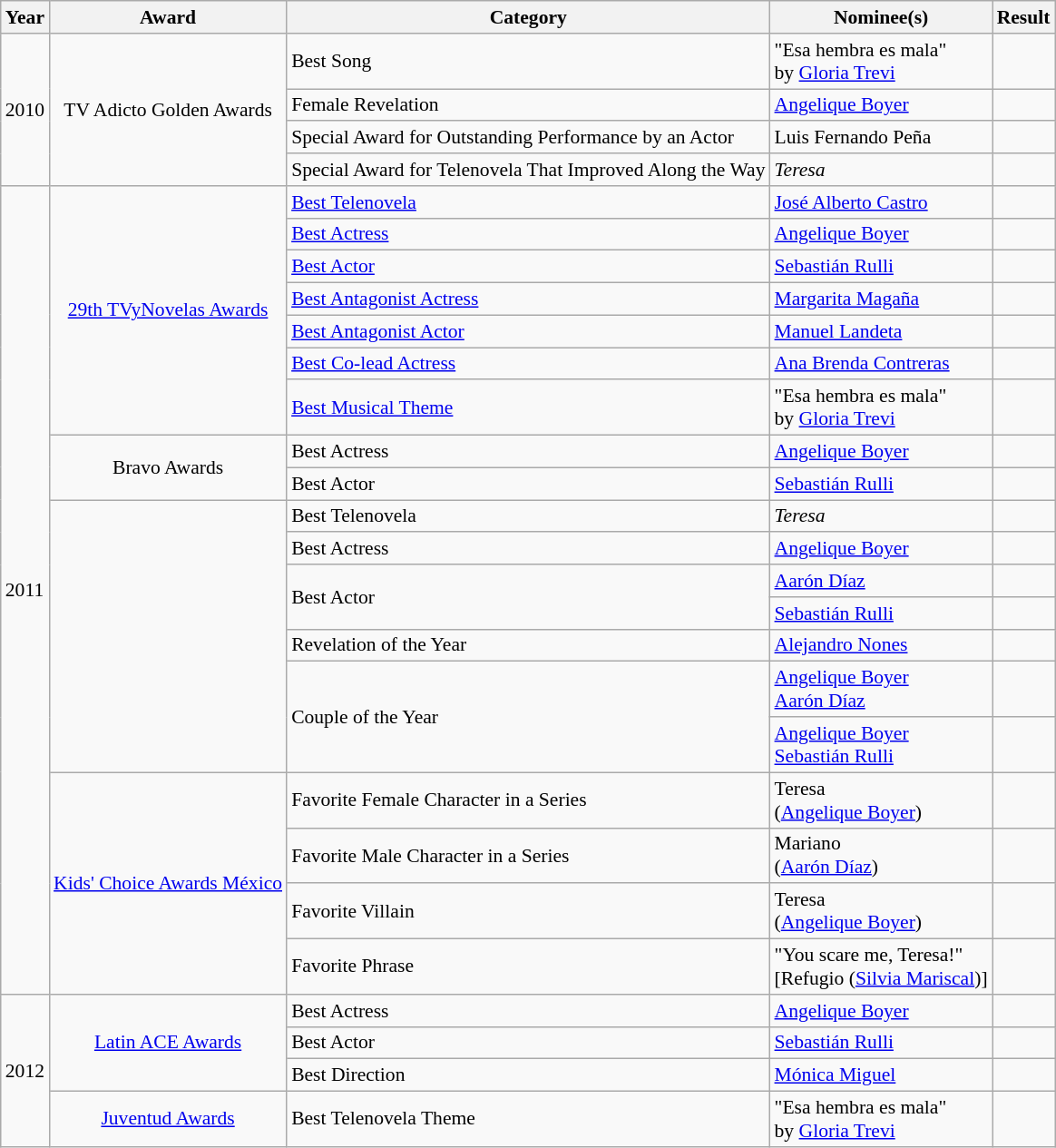<table class="wikitable" style="font-size: 90%;">
<tr align="center">
<th>Year</th>
<th>Award</th>
<th>Category</th>
<th>Nominee(s)</th>
<th>Result</th>
</tr>
<tr>
<td rowspan="4">2010</td>
<td rowspan="4" style="text-align:center;">TV Adicto Golden Awards</td>
<td>Best Song</td>
<td>"Esa hembra es mala" <br> by <a href='#'>Gloria Trevi</a></td>
<td></td>
</tr>
<tr>
<td>Female Revelation</td>
<td><a href='#'>Angelique Boyer</a></td>
<td></td>
</tr>
<tr>
<td>Special Award for Outstanding Performance by an Actor</td>
<td>Luis Fernando Peña</td>
<td></td>
</tr>
<tr>
<td>Special Award for Telenovela That Improved Along the Way</td>
<td><em>Teresa</em></td>
<td></td>
</tr>
<tr>
<td rowspan="20">2011</td>
<td rowspan="7" style="text-align:center;"><a href='#'>29th TVyNovelas Awards</a></td>
<td><a href='#'>Best Telenovela</a></td>
<td><a href='#'>José Alberto Castro</a></td>
<td></td>
</tr>
<tr>
<td><a href='#'>Best Actress</a></td>
<td><a href='#'>Angelique Boyer</a></td>
<td></td>
</tr>
<tr>
<td><a href='#'>Best Actor</a></td>
<td><a href='#'>Sebastián Rulli</a></td>
<td></td>
</tr>
<tr>
<td><a href='#'>Best Antagonist Actress</a></td>
<td><a href='#'>Margarita Magaña</a></td>
<td></td>
</tr>
<tr>
<td><a href='#'>Best Antagonist Actor</a></td>
<td><a href='#'>Manuel Landeta</a></td>
<td></td>
</tr>
<tr>
<td><a href='#'>Best Co-lead Actress</a></td>
<td><a href='#'>Ana Brenda Contreras</a></td>
<td></td>
</tr>
<tr>
<td><a href='#'>Best Musical Theme</a></td>
<td>"Esa hembra es mala" <br> by <a href='#'>Gloria Trevi</a></td>
<td></td>
</tr>
<tr>
<td rowspan="2" style="text-align:center;">Bravo Awards</td>
<td>Best Actress</td>
<td><a href='#'>Angelique Boyer</a></td>
<td></td>
</tr>
<tr>
<td>Best Actor</td>
<td><a href='#'>Sebastián Rulli</a></td>
<td></td>
</tr>
<tr>
<td rowspan="7"></td>
<td>Best Telenovela</td>
<td><em>Teresa</em></td>
<td></td>
</tr>
<tr>
<td>Best Actress</td>
<td><a href='#'>Angelique Boyer</a></td>
<td></td>
</tr>
<tr>
<td rowspan="2">Best Actor</td>
<td><a href='#'>Aarón Díaz</a></td>
<td></td>
</tr>
<tr>
<td><a href='#'>Sebastián Rulli</a></td>
<td></td>
</tr>
<tr>
<td>Revelation of the Year</td>
<td><a href='#'>Alejandro Nones</a></td>
<td></td>
</tr>
<tr>
<td rowspan="2">Couple of the Year</td>
<td><a href='#'>Angelique Boyer</a> <br> <a href='#'>Aarón Díaz</a></td>
<td></td>
</tr>
<tr>
<td><a href='#'>Angelique Boyer</a> <br> <a href='#'>Sebastián Rulli</a></td>
<td></td>
</tr>
<tr>
<td rowspan="4" style="text-align:center;"><a href='#'>Kids' Choice Awards México</a></td>
<td>Favorite Female Character in a Series</td>
<td>Teresa <br> (<a href='#'>Angelique Boyer</a>)</td>
<td></td>
</tr>
<tr>
<td>Favorite Male Character in a Series</td>
<td>Mariano <br> (<a href='#'>Aarón Díaz</a>)</td>
<td></td>
</tr>
<tr>
<td>Favorite Villain</td>
<td>Teresa <br> (<a href='#'>Angelique Boyer</a>)</td>
<td></td>
</tr>
<tr>
<td>Favorite Phrase</td>
<td>"You scare me, Teresa!" <br> [Refugio (<a href='#'>Silvia Mariscal</a>)]</td>
<td></td>
</tr>
<tr>
<td rowspan="4">2012</td>
<td rowspan="3" style="text-align:center;"><a href='#'>Latin ACE Awards</a></td>
<td>Best Actress</td>
<td><a href='#'>Angelique Boyer</a></td>
<td></td>
</tr>
<tr>
<td>Best Actor</td>
<td><a href='#'>Sebastián Rulli</a></td>
<td></td>
</tr>
<tr>
<td>Best Direction</td>
<td><a href='#'>Mónica Miguel</a></td>
<td></td>
</tr>
<tr>
<td rowspan="1" style="text-align:center;"><a href='#'>Juventud Awards</a></td>
<td>Best Telenovela Theme</td>
<td>"Esa hembra es mala" <br> by <a href='#'>Gloria Trevi</a></td>
<td></td>
</tr>
</table>
